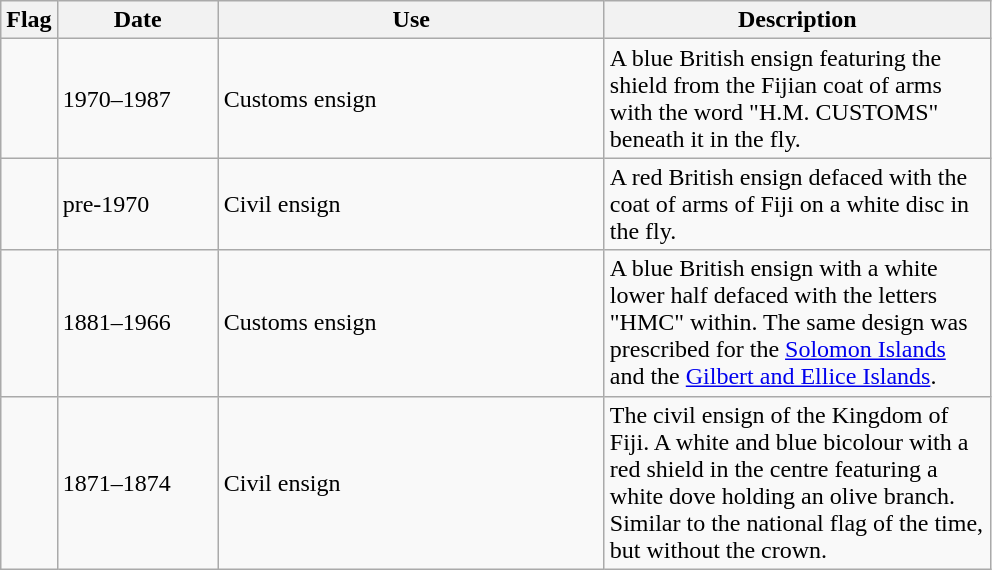<table class="wikitable">
<tr>
<th>Flag</th>
<th style="width:100px;">Date</th>
<th style="width:250px;">Use</th>
<th style="width:250px;">Description</th>
</tr>
<tr>
<td></td>
<td>1970–1987</td>
<td>Customs ensign</td>
<td>A blue British ensign featuring the shield from the Fijian coat of arms with the word "H.M. CUSTOMS" beneath it in the fly.</td>
</tr>
<tr>
<td></td>
<td>pre-1970</td>
<td>Civil ensign</td>
<td>A red British ensign defaced with the coat of arms of Fiji on a white disc in the fly.</td>
</tr>
<tr>
<td></td>
<td>1881–1966</td>
<td>Customs ensign</td>
<td>A blue British ensign with a white lower half defaced with the letters "HMC" within. The same design was prescribed for the <a href='#'>Solomon Islands</a> and the <a href='#'>Gilbert and Ellice Islands</a>.</td>
</tr>
<tr>
<td></td>
<td>1871–1874</td>
<td>Civil ensign</td>
<td>The civil ensign of the Kingdom of Fiji. A white and blue bicolour with a red shield in the centre featuring a white dove holding an olive branch. Similar to the national flag of the time, but without the crown.</td>
</tr>
</table>
